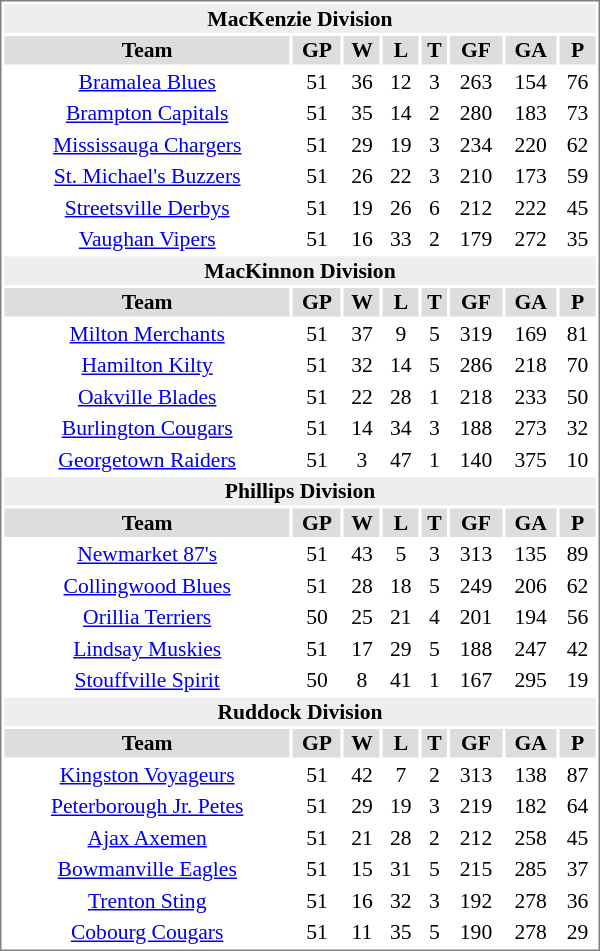<table cellpadding="0">
<tr align="left" style="vertical-align: top">
<td></td>
<td><br><table cellpadding="1" width="400px" style="font-size: 90%; border: 1px solid gray;">
<tr align="center"  bgcolor="#eeeeee">
<td colspan="11"><strong>MacKenzie Division</strong></td>
</tr>
<tr align="center"  bgcolor="#dddddd">
<td><strong>Team</strong></td>
<td><strong>GP</strong></td>
<td><strong>W</strong></td>
<td><strong>L</strong></td>
<td><strong>T</strong></td>
<td><strong>GF</strong></td>
<td><strong>GA</strong></td>
<td><strong>P</strong></td>
</tr>
<tr align="center">
<td><a href='#'>Bramalea Blues</a></td>
<td>51</td>
<td>36</td>
<td>12</td>
<td>3</td>
<td>263</td>
<td>154</td>
<td>76</td>
</tr>
<tr align="center">
<td><a href='#'>Brampton Capitals</a></td>
<td>51</td>
<td>35</td>
<td>14</td>
<td>2</td>
<td>280</td>
<td>183</td>
<td>73</td>
</tr>
<tr align="center">
<td><a href='#'>Mississauga Chargers</a></td>
<td>51</td>
<td>29</td>
<td>19</td>
<td>3</td>
<td>234</td>
<td>220</td>
<td>62</td>
</tr>
<tr align="center">
<td><a href='#'>St. Michael's Buzzers</a></td>
<td>51</td>
<td>26</td>
<td>22</td>
<td>3</td>
<td>210</td>
<td>173</td>
<td>59</td>
</tr>
<tr align="center">
<td><a href='#'>Streetsville Derbys</a></td>
<td>51</td>
<td>19</td>
<td>26</td>
<td>6</td>
<td>212</td>
<td>222</td>
<td>45</td>
</tr>
<tr align="center">
<td><a href='#'>Vaughan Vipers</a></td>
<td>51</td>
<td>16</td>
<td>33</td>
<td>2</td>
<td>179</td>
<td>272</td>
<td>35</td>
</tr>
<tr align="center"  bgcolor="#eeeeee">
<td colspan="11"><strong>MacKinnon Division</strong></td>
</tr>
<tr align="center"  bgcolor="#dddddd">
<td><strong>Team</strong></td>
<td><strong>GP</strong></td>
<td><strong>W</strong></td>
<td><strong>L</strong></td>
<td><strong>T</strong></td>
<td><strong>GF</strong></td>
<td><strong>GA</strong></td>
<td><strong>P</strong></td>
</tr>
<tr align="center">
<td><a href='#'>Milton Merchants</a></td>
<td>51</td>
<td>37</td>
<td>9</td>
<td>5</td>
<td>319</td>
<td>169</td>
<td>81</td>
</tr>
<tr align="center">
<td><a href='#'>Hamilton Kilty</a></td>
<td>51</td>
<td>32</td>
<td>14</td>
<td>5</td>
<td>286</td>
<td>218</td>
<td>70</td>
</tr>
<tr align="center">
<td><a href='#'>Oakville Blades</a></td>
<td>51</td>
<td>22</td>
<td>28</td>
<td>1</td>
<td>218</td>
<td>233</td>
<td>50</td>
</tr>
<tr align="center">
<td><a href='#'>Burlington Cougars</a></td>
<td>51</td>
<td>14</td>
<td>34</td>
<td>3</td>
<td>188</td>
<td>273</td>
<td>32</td>
</tr>
<tr align="center">
<td><a href='#'>Georgetown Raiders</a></td>
<td>51</td>
<td>3</td>
<td>47</td>
<td>1</td>
<td>140</td>
<td>375</td>
<td>10</td>
</tr>
<tr align="center"  bgcolor="#eeeeee">
<td colspan="11"><strong>Phillips Division</strong></td>
</tr>
<tr align="center"  bgcolor="#dddddd">
<td><strong>Team</strong></td>
<td><strong>GP</strong></td>
<td><strong>W</strong></td>
<td><strong>L</strong></td>
<td><strong>T</strong></td>
<td><strong>GF</strong></td>
<td><strong>GA</strong></td>
<td><strong>P</strong></td>
</tr>
<tr align="center">
<td><a href='#'>Newmarket 87's</a></td>
<td>51</td>
<td>43</td>
<td>5</td>
<td>3</td>
<td>313</td>
<td>135</td>
<td>89</td>
</tr>
<tr align="center">
<td><a href='#'>Collingwood Blues</a></td>
<td>51</td>
<td>28</td>
<td>18</td>
<td>5</td>
<td>249</td>
<td>206</td>
<td>62</td>
</tr>
<tr align="center">
<td><a href='#'>Orillia Terriers</a></td>
<td>50</td>
<td>25</td>
<td>21</td>
<td>4</td>
<td>201</td>
<td>194</td>
<td>56</td>
</tr>
<tr align="center">
<td><a href='#'>Lindsay Muskies</a></td>
<td>51</td>
<td>17</td>
<td>29</td>
<td>5</td>
<td>188</td>
<td>247</td>
<td>42</td>
</tr>
<tr align="center">
<td><a href='#'>Stouffville Spirit</a></td>
<td>50</td>
<td>8</td>
<td>41</td>
<td>1</td>
<td>167</td>
<td>295</td>
<td>19</td>
</tr>
<tr align="center"  bgcolor="#eeeeee">
<td colspan="11"><strong>Ruddock Division</strong></td>
</tr>
<tr align="center"  bgcolor="#dddddd">
<td><strong>Team</strong></td>
<td><strong>GP</strong></td>
<td><strong>W</strong></td>
<td><strong>L</strong></td>
<td><strong>T</strong></td>
<td><strong>GF</strong></td>
<td><strong>GA</strong></td>
<td><strong>P</strong></td>
</tr>
<tr align="center">
<td><a href='#'>Kingston Voyageurs</a></td>
<td>51</td>
<td>42</td>
<td>7</td>
<td>2</td>
<td>313</td>
<td>138</td>
<td>87</td>
</tr>
<tr align="center">
<td><a href='#'>Peterborough Jr. Petes</a></td>
<td>51</td>
<td>29</td>
<td>19</td>
<td>3</td>
<td>219</td>
<td>182</td>
<td>64</td>
</tr>
<tr align="center">
<td><a href='#'>Ajax Axemen</a></td>
<td>51</td>
<td>21</td>
<td>28</td>
<td>2</td>
<td>212</td>
<td>258</td>
<td>45</td>
</tr>
<tr align="center">
<td><a href='#'>Bowmanville Eagles</a></td>
<td>51</td>
<td>15</td>
<td>31</td>
<td>5</td>
<td>215</td>
<td>285</td>
<td>37</td>
</tr>
<tr align="center">
<td><a href='#'>Trenton Sting</a></td>
<td>51</td>
<td>16</td>
<td>32</td>
<td>3</td>
<td>192</td>
<td>278</td>
<td>36</td>
</tr>
<tr align="center">
<td><a href='#'>Cobourg Cougars</a></td>
<td>51</td>
<td>11</td>
<td>35</td>
<td>5</td>
<td>190</td>
<td>278</td>
<td>29</td>
</tr>
</table>
</td>
</tr>
</table>
